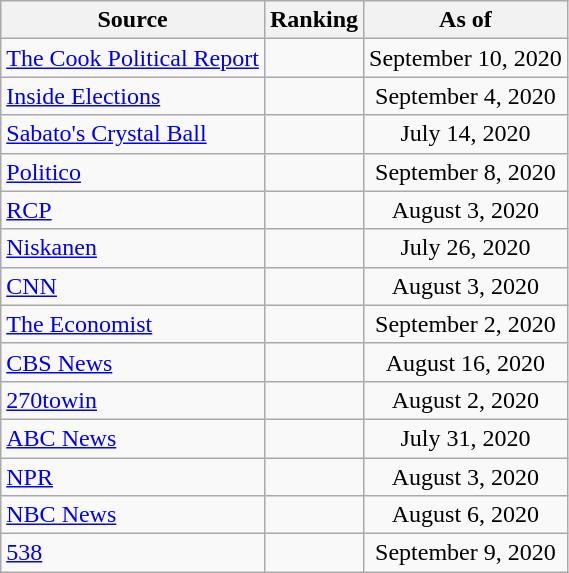<table class="wikitable" style="text-align:center">
<tr>
<th>Source</th>
<th>Ranking</th>
<th>As of</th>
</tr>
<tr>
<td align="left"><a href='#'>The Cook Political Report</a></td>
<td></td>
<td>September 10, 2020</td>
</tr>
<tr>
<td align="left"><a href='#'>Inside Elections</a></td>
<td></td>
<td>September 4, 2020</td>
</tr>
<tr>
<td align="left"><a href='#'>Sabato's Crystal Ball</a></td>
<td></td>
<td>July 14, 2020</td>
</tr>
<tr>
<td align="left"><a href='#'>Politico</a></td>
<td></td>
<td>September 8, 2020</td>
</tr>
<tr>
<td align="left"><a href='#'>RCP</a></td>
<td></td>
<td>August 3, 2020</td>
</tr>
<tr>
<td align="left"><a href='#'>Niskanen</a></td>
<td></td>
<td>July 26, 2020</td>
</tr>
<tr>
<td align="left"><a href='#'>CNN</a></td>
<td></td>
<td>August 3, 2020</td>
</tr>
<tr>
<td align="left"><a href='#'>The Economist</a></td>
<td></td>
<td>September 2, 2020</td>
</tr>
<tr>
<td align="left"><a href='#'>CBS News</a></td>
<td></td>
<td>August 16, 2020</td>
</tr>
<tr>
<td align="left"><a href='#'>270towin</a></td>
<td></td>
<td>August 2, 2020</td>
</tr>
<tr>
<td align="left"><a href='#'>ABC News</a></td>
<td></td>
<td>July 31, 2020</td>
</tr>
<tr>
<td align="left"><a href='#'>NPR</a></td>
<td></td>
<td>August 3, 2020</td>
</tr>
<tr>
<td align="left"><a href='#'>NBC News</a></td>
<td></td>
<td>August 6, 2020</td>
</tr>
<tr>
<td align="left"><a href='#'>538</a></td>
<td></td>
<td>September 9, 2020</td>
</tr>
</table>
